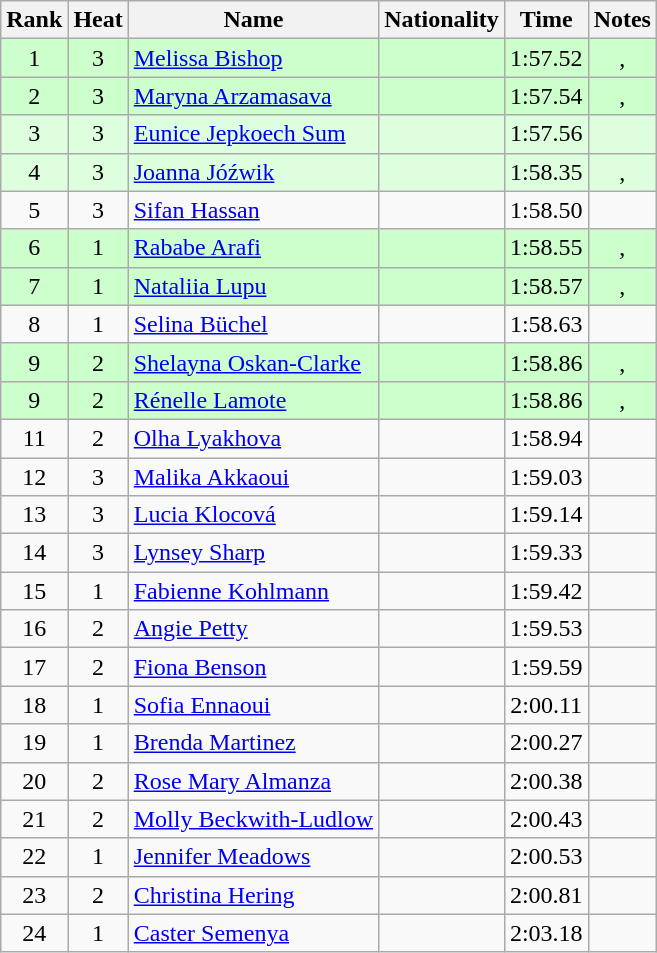<table class="wikitable sortable" style="text-align:center">
<tr>
<th>Rank</th>
<th>Heat</th>
<th>Name</th>
<th>Nationality</th>
<th>Time</th>
<th>Notes</th>
</tr>
<tr bgcolor=ccffcc>
<td>1</td>
<td>3</td>
<td align=left><a href='#'>Melissa Bishop</a></td>
<td align=left></td>
<td>1:57.52</td>
<td>, </td>
</tr>
<tr bgcolor=ccffcc>
<td>2</td>
<td>3</td>
<td align=left><a href='#'>Maryna Arzamasava</a></td>
<td align=left></td>
<td>1:57.54</td>
<td>, </td>
</tr>
<tr bgcolor=ddffdd>
<td>3</td>
<td>3</td>
<td align=left><a href='#'>Eunice Jepkoech Sum</a></td>
<td align=left></td>
<td>1:57.56</td>
<td></td>
</tr>
<tr bgcolor=ddffdd>
<td>4</td>
<td>3</td>
<td align=left><a href='#'>Joanna Jóźwik</a></td>
<td align=left></td>
<td>1:58.35</td>
<td>, </td>
</tr>
<tr>
<td>5</td>
<td>3</td>
<td align=left><a href='#'>Sifan Hassan</a></td>
<td align=left></td>
<td>1:58.50</td>
<td></td>
</tr>
<tr bgcolor=ccffcc>
<td>6</td>
<td>1</td>
<td align=left><a href='#'>Rababe Arafi</a></td>
<td align=left></td>
<td>1:58.55</td>
<td>, </td>
</tr>
<tr bgcolor=ccffcc>
<td>7</td>
<td>1</td>
<td align=left><a href='#'>Nataliia Lupu</a></td>
<td align=left></td>
<td>1:58.57</td>
<td>, </td>
</tr>
<tr>
<td>8</td>
<td>1</td>
<td align=left><a href='#'>Selina Büchel</a></td>
<td align=left></td>
<td>1:58.63</td>
<td></td>
</tr>
<tr bgcolor=ccffcc>
<td>9</td>
<td>2</td>
<td align=left><a href='#'>Shelayna Oskan-Clarke</a></td>
<td align=left></td>
<td>1:58.86</td>
<td>, </td>
</tr>
<tr bgcolor=ccffcc>
<td>9</td>
<td>2</td>
<td align=left><a href='#'>Rénelle Lamote</a></td>
<td align=left></td>
<td>1:58.86</td>
<td>, </td>
</tr>
<tr>
<td>11</td>
<td>2</td>
<td align=left><a href='#'>Olha Lyakhova</a></td>
<td align=left></td>
<td>1:58.94</td>
<td></td>
</tr>
<tr>
<td>12</td>
<td>3</td>
<td align=left><a href='#'>Malika Akkaoui</a></td>
<td align=left></td>
<td>1:59.03</td>
<td></td>
</tr>
<tr>
<td>13</td>
<td>3</td>
<td align=left><a href='#'>Lucia Klocová</a></td>
<td align=left></td>
<td>1:59.14</td>
<td></td>
</tr>
<tr>
<td>14</td>
<td>3</td>
<td align=left><a href='#'>Lynsey Sharp</a></td>
<td align=left></td>
<td>1:59.33</td>
<td></td>
</tr>
<tr>
<td>15</td>
<td>1</td>
<td align=left><a href='#'>Fabienne Kohlmann</a></td>
<td align=left></td>
<td>1:59.42</td>
<td></td>
</tr>
<tr>
<td>16</td>
<td>2</td>
<td align=left><a href='#'>Angie Petty</a></td>
<td align=left></td>
<td>1:59.53</td>
<td></td>
</tr>
<tr>
<td>17</td>
<td>2</td>
<td align=left><a href='#'>Fiona Benson</a></td>
<td align=left></td>
<td>1:59.59</td>
<td></td>
</tr>
<tr>
<td>18</td>
<td>1</td>
<td align=left><a href='#'>Sofia Ennaoui</a></td>
<td align=left></td>
<td>2:00.11</td>
<td></td>
</tr>
<tr>
<td>19</td>
<td>1</td>
<td align=left><a href='#'>Brenda Martinez</a></td>
<td align=left></td>
<td>2:00.27</td>
<td></td>
</tr>
<tr>
<td>20</td>
<td>2</td>
<td align=left><a href='#'>Rose Mary Almanza</a></td>
<td align=left></td>
<td>2:00.38</td>
<td></td>
</tr>
<tr>
<td>21</td>
<td>2</td>
<td align=left><a href='#'>Molly Beckwith-Ludlow</a></td>
<td align=left></td>
<td>2:00.43</td>
<td></td>
</tr>
<tr>
<td>22</td>
<td>1</td>
<td align=left><a href='#'>Jennifer Meadows</a></td>
<td align=left></td>
<td>2:00.53</td>
<td></td>
</tr>
<tr>
<td>23</td>
<td>2</td>
<td align=left><a href='#'>Christina Hering</a></td>
<td align=left></td>
<td>2:00.81</td>
<td></td>
</tr>
<tr>
<td>24</td>
<td>1</td>
<td align=left><a href='#'>Caster Semenya</a></td>
<td align=left></td>
<td>2:03.18</td>
<td></td>
</tr>
</table>
